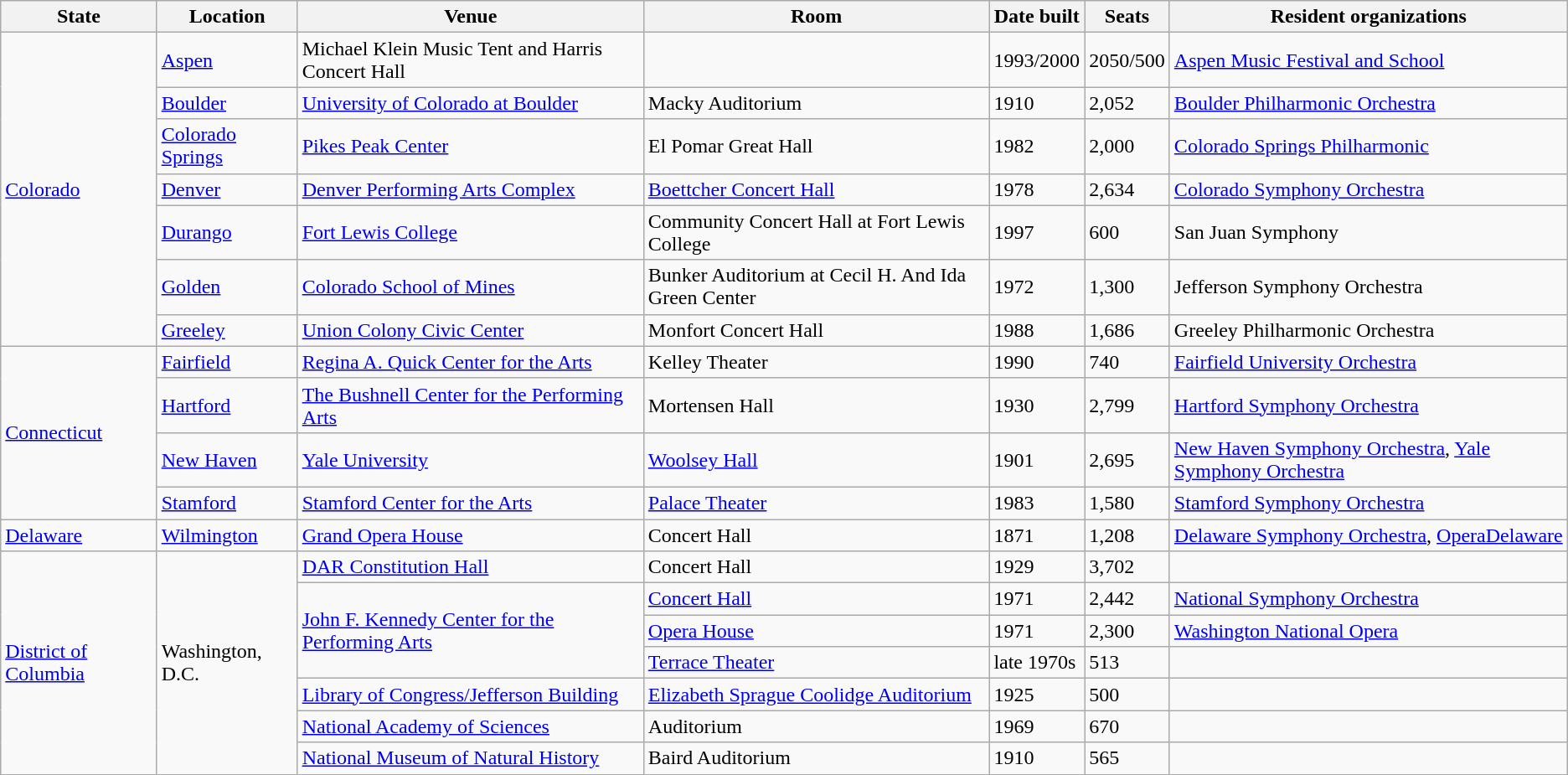<table class="wikitable sortable">
<tr>
<th>State</th>
<th>Location</th>
<th>Venue</th>
<th>Room</th>
<th>Date built</th>
<th>Seats</th>
<th>Resident organizations</th>
</tr>
<tr>
<td rowspan="7"><a href='#'>Colorado</a></td>
<td><a href='#'>Aspen</a></td>
<td>Michael Klein Music Tent and Harris Concert Hall</td>
<td></td>
<td>1993/2000</td>
<td>2050/500</td>
<td><a href='#'>Aspen Music Festival and School</a></td>
</tr>
<tr>
<td><a href='#'>Boulder</a></td>
<td><a href='#'>University of Colorado at Boulder</a></td>
<td>Macky Auditorium</td>
<td>1910</td>
<td>2,052</td>
<td><a href='#'>Boulder Philharmonic Orchestra</a></td>
</tr>
<tr>
<td><a href='#'>Colorado Springs</a></td>
<td><a href='#'>Pikes Peak Center</a></td>
<td>El Pomar Great Hall</td>
<td>1982</td>
<td>2,000</td>
<td><a href='#'>Colorado Springs Philharmonic</a></td>
</tr>
<tr>
<td><a href='#'>Denver</a></td>
<td><a href='#'>Denver Performing Arts Complex</a></td>
<td><a href='#'>Boettcher Concert Hall</a></td>
<td>1978</td>
<td>2,634</td>
<td><a href='#'>Colorado Symphony Orchestra</a></td>
</tr>
<tr>
<td><a href='#'>Durango</a></td>
<td><a href='#'>Fort Lewis College</a></td>
<td>Community Concert Hall at Fort Lewis College</td>
<td>1997</td>
<td>600</td>
<td>San Juan Symphony</td>
</tr>
<tr>
<td><a href='#'>Golden</a></td>
<td><a href='#'>Colorado School of Mines</a></td>
<td>Bunker Auditorium at Cecil H. And Ida Green Center</td>
<td>1972</td>
<td>1,300</td>
<td>Jefferson Symphony Orchestra</td>
</tr>
<tr>
<td><a href='#'>Greeley</a></td>
<td><a href='#'>Union Colony Civic Center</a></td>
<td>Monfort Concert Hall</td>
<td>1988</td>
<td>1,686</td>
<td>Greeley Philharmonic Orchestra</td>
</tr>
<tr>
<td rowspan=4><a href='#'>Connecticut</a></td>
<td><a href='#'>Fairfield</a></td>
<td><a href='#'>Regina A. Quick Center for the Arts</a></td>
<td>Kelley Theater</td>
<td>1990</td>
<td>740</td>
<td><a href='#'>Fairfield University Orchestra</a></td>
</tr>
<tr>
<td><a href='#'>Hartford</a></td>
<td><a href='#'>The Bushnell Center for the Performing Arts</a></td>
<td William H Mortensen Hall>Mortensen Hall</td>
<td>1930</td>
<td>2,799</td>
<td><a href='#'>Hartford Symphony Orchestra</a></td>
</tr>
<tr>
<td><a href='#'>New Haven</a></td>
<td><a href='#'>Yale University</a></td>
<td><a href='#'>Woolsey Hall</a></td>
<td>1901</td>
<td>2,695</td>
<td><a href='#'>New Haven Symphony Orchestra</a>, <a href='#'>Yale Symphony Orchestra</a></td>
</tr>
<tr>
<td><a href='#'>Stamford</a></td>
<td><a href='#'>Stamford Center for the Arts</a></td>
<td><a href='#'>Palace Theater</a></td>
<td>1983</td>
<td>1,580</td>
<td><a href='#'>Stamford Symphony Orchestra</a></td>
</tr>
<tr>
<td><a href='#'>Delaware</a></td>
<td><a href='#'>Wilmington</a></td>
<td><a href='#'>Grand Opera House</a></td>
<td>Concert Hall</td>
<td>1871</td>
<td>1,208</td>
<td><a href='#'>Delaware Symphony Orchestra</a>, <a href='#'>OperaDelaware</a></td>
</tr>
<tr>
<td rowspan=7><a href='#'>District of Columbia</a></td>
<td rowspan=7>Washington, D.C.</td>
<td><a href='#'>DAR Constitution Hall</a></td>
<td>Concert Hall</td>
<td>1929</td>
<td>3,702</td>
<td></td>
</tr>
<tr>
<td rowspan=3><a href='#'>John F. Kennedy Center for the Performing Arts</a></td>
<td><a href='#'>Concert Hall</a></td>
<td>1971</td>
<td>2,442</td>
<td><a href='#'>National Symphony Orchestra</a></td>
</tr>
<tr>
<td><a href='#'>Opera House</a></td>
<td>1971</td>
<td>2,300</td>
<td><a href='#'>Washington National Opera</a></td>
</tr>
<tr>
<td><a href='#'>Terrace Theater</a></td>
<td>late 1970s</td>
<td>513</td>
<td></td>
</tr>
<tr>
<td><a href='#'>Library of Congress/Jefferson Building</a></td>
<td><a href='#'>Elizabeth Sprague Coolidge Auditorium</a></td>
<td>1925</td>
<td>500</td>
</tr>
<tr>
<td><a href='#'>National Academy of Sciences</a></td>
<td>Auditorium</td>
<td>1969</td>
<td>670</td>
<td></td>
</tr>
<tr>
<td><a href='#'>National Museum of Natural History</a></td>
<td>Baird Auditorium</td>
<td>1910</td>
<td>565</td>
<td></td>
</tr>
</table>
